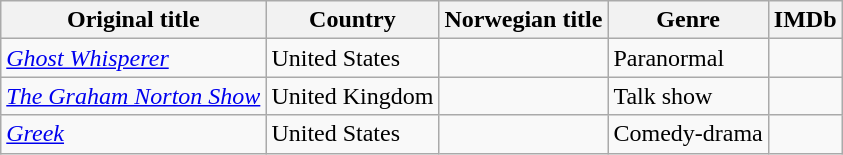<table class="wikitable">
<tr>
<th>Original title</th>
<th>Country</th>
<th>Norwegian title</th>
<th>Genre</th>
<th>IMDb</th>
</tr>
<tr>
<td><em><a href='#'>Ghost Whisperer</a></em></td>
<td>United States</td>
<td></td>
<td>Paranormal</td>
<td></td>
</tr>
<tr>
<td><em><a href='#'>The Graham Norton Show</a></em></td>
<td>United Kingdom</td>
<td></td>
<td>Talk show</td>
<td></td>
</tr>
<tr>
<td><em><a href='#'>Greek</a></em></td>
<td>United States</td>
<td></td>
<td>Comedy-drama</td>
<td></td>
</tr>
</table>
